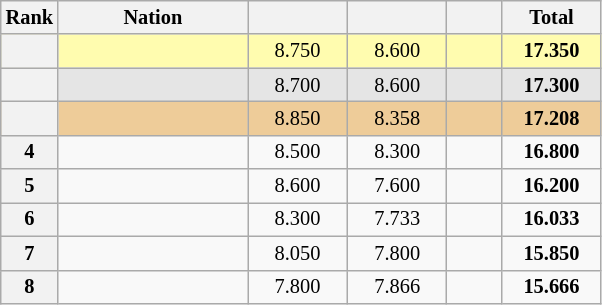<table class="wikitable sortable" style="text-align:center; font-size:85%">
<tr>
<th scope="col" style="width:20px;">Rank</th>
<th ! scope="col" style="width:120px;">Nation</th>
<th ! scope="col" style="width:60px;"></th>
<th ! scope="col" style="width:60px;"></th>
<th ! scope="col" style="width:30px;"></th>
<th ! scope="col" style="width:60px;">Total</th>
</tr>
<tr bgcolor=fffcaf>
<th scope=row></th>
<td align=left></td>
<td>8.750</td>
<td>8.600</td>
<td></td>
<td><strong>17.350</strong></td>
</tr>
<tr bgcolor=e5e5e5>
<th scope=row></th>
<td align=left></td>
<td>8.700</td>
<td>8.600</td>
<td></td>
<td><strong>17.300</strong></td>
</tr>
<tr bgcolor=eecc99>
<th scope=row></th>
<td align=left></td>
<td>8.850</td>
<td>8.358</td>
<td></td>
<td><strong>17.208</strong></td>
</tr>
<tr>
<th scope=row>4</th>
<td align=left></td>
<td>8.500</td>
<td>8.300</td>
<td></td>
<td><strong>16.800</strong></td>
</tr>
<tr>
<th scope=row>5</th>
<td align=left></td>
<td>8.600</td>
<td>7.600</td>
<td></td>
<td><strong>16.200</strong></td>
</tr>
<tr>
<th scope=row>6</th>
<td align=left></td>
<td>8.300</td>
<td>7.733</td>
<td></td>
<td><strong>16.033</strong></td>
</tr>
<tr>
<th scope=row>7</th>
<td align=left></td>
<td>8.050</td>
<td>7.800</td>
<td></td>
<td><strong>15.850</strong></td>
</tr>
<tr>
<th scope=row>8</th>
<td align=left></td>
<td>7.800</td>
<td>7.866</td>
<td></td>
<td><strong>15.666</strong></td>
</tr>
</table>
